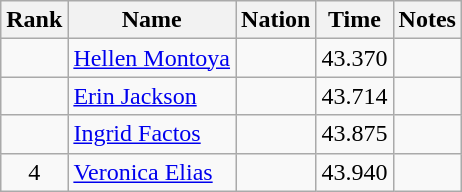<table class="wikitable sortable">
<tr>
<th>Rank</th>
<th>Name</th>
<th>Nation</th>
<th>Time</th>
<th>Notes</th>
</tr>
<tr>
<td align="center"></td>
<td><a href='#'>Hellen Montoya</a></td>
<td></td>
<td align="center">43.370</td>
<td align="center"></td>
</tr>
<tr>
<td align="center"></td>
<td><a href='#'>Erin Jackson</a></td>
<td></td>
<td align="center">43.714</td>
<td align="center"></td>
</tr>
<tr>
<td align="center"></td>
<td><a href='#'>Ingrid Factos</a></td>
<td></td>
<td align="center">43.875</td>
<td align="center"></td>
</tr>
<tr>
<td align="center">4</td>
<td><a href='#'>Veronica Elias</a></td>
<td></td>
<td align="center">43.940</td>
<td align="center"></td>
</tr>
</table>
